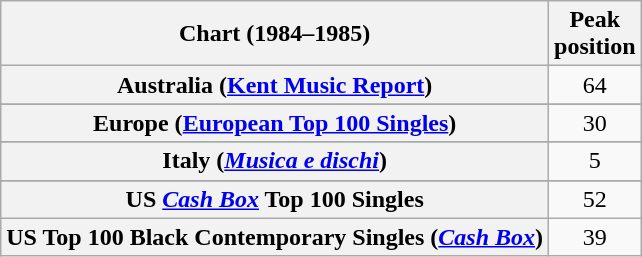<table class="wikitable sortable plainrowheaders" style="text-align:center">
<tr>
<th scope="col">Chart (1984–1985)</th>
<th scope="col">Peak<br>position</th>
</tr>
<tr>
<th scope="row">Australia (<a href='#'>Kent Music Report</a>)</th>
<td>64</td>
</tr>
<tr>
</tr>
<tr>
</tr>
<tr>
<th scope="row">Europe (<a href='#'>European Top 100 Singles</a>)</th>
<td>30</td>
</tr>
<tr>
</tr>
<tr>
<th scope="row">Italy (<em><a href='#'>Musica e dischi</a></em>)</th>
<td>5</td>
</tr>
<tr>
</tr>
<tr>
</tr>
<tr>
</tr>
<tr>
</tr>
<tr>
</tr>
<tr>
<th scope="row">US <em><a href='#'>Cash Box</a></em> Top 100 Singles</th>
<td>52</td>
</tr>
<tr>
<th scope="row">US Top 100 Black Contemporary Singles (<em><a href='#'>Cash Box</a></em>)</th>
<td>39</td>
</tr>
</table>
